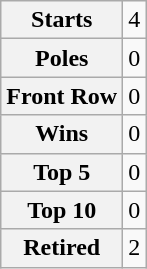<table class="wikitable" style="text-align:center">
<tr>
<th>Starts</th>
<td>4</td>
</tr>
<tr>
<th>Poles</th>
<td>0</td>
</tr>
<tr>
<th>Front Row</th>
<td>0</td>
</tr>
<tr>
<th>Wins</th>
<td>0</td>
</tr>
<tr>
<th>Top 5</th>
<td>0</td>
</tr>
<tr>
<th>Top 10</th>
<td>0</td>
</tr>
<tr>
<th>Retired</th>
<td>2</td>
</tr>
</table>
